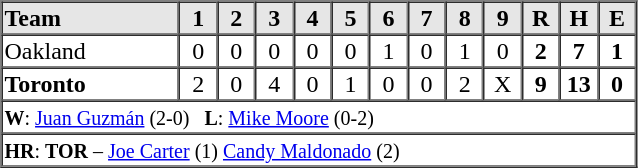<table border=1 cellspacing=0 width=425 style="margin-left:3em;">
<tr style="text-align:center; background-color:#e6e6e6;">
<th align=left width=28%>Team</th>
<th width=6%>1</th>
<th width=6%>2</th>
<th width=6%>3</th>
<th width=6%>4</th>
<th width=6%>5</th>
<th width=6%>6</th>
<th width=6%>7</th>
<th width=6%>8</th>
<th width=6%>9</th>
<th width=6%>R</th>
<th width=6%>H</th>
<th width=6%>E</th>
</tr>
<tr style="text-align:center;">
<td align=left>Oakland</td>
<td>0</td>
<td>0</td>
<td>0</td>
<td>0</td>
<td>0</td>
<td>1</td>
<td>0</td>
<td>1</td>
<td>0</td>
<td><strong>2</strong></td>
<td><strong>7</strong></td>
<td><strong>1</strong></td>
</tr>
<tr style="text-align:center;">
<td align=left><strong>Toronto</strong></td>
<td>2</td>
<td>0</td>
<td>4</td>
<td>0</td>
<td>1</td>
<td>0</td>
<td>0</td>
<td>2</td>
<td>X</td>
<td><strong>9</strong></td>
<td><strong>13</strong></td>
<td><strong>0</strong></td>
</tr>
<tr style="text-align:left;">
<td colspan=13><small><strong>W</strong>: <a href='#'>Juan Guzmán</a> (2-0)   <strong>L</strong>: <a href='#'>Mike Moore</a> (0-2)</small></td>
</tr>
<tr style="text-align:left;">
<td colspan=13><small><strong>HR</strong>: <strong>TOR</strong> – <a href='#'>Joe Carter</a> (1) <a href='#'>Candy Maldonado</a> (2)</small></td>
</tr>
</table>
